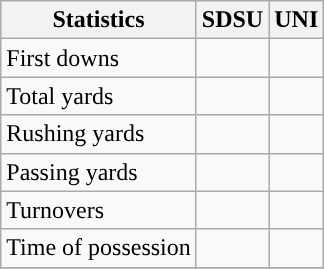<table class="wikitable">
<tr>
<th>Statistics</th>
<th>SDSU</th>
<th>UNI</th>
</tr>
<tr>
<td>First downs</td>
<td></td>
<td></td>
</tr>
<tr>
<td>Total yards</td>
<td></td>
<td></td>
</tr>
<tr>
<td>Rushing yards</td>
<td></td>
<td></td>
</tr>
<tr>
<td>Passing yards</td>
<td></td>
<td></td>
</tr>
<tr>
<td>Turnovers</td>
<td></td>
<td></td>
</tr>
<tr>
<td>Time of possession</td>
<td></td>
<td></td>
</tr>
<tr>
</tr>
</table>
